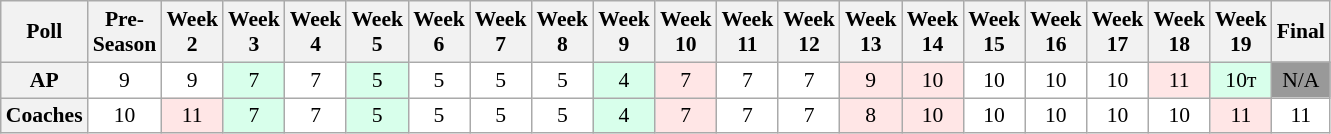<table class="wikitable" style="white-space:nowrap;font-size:90%">
<tr>
<th>Poll</th>
<th>Pre-<br>Season</th>
<th>Week<br>2</th>
<th>Week<br>3</th>
<th>Week<br>4</th>
<th>Week<br>5</th>
<th>Week<br>6</th>
<th>Week<br>7</th>
<th>Week<br>8</th>
<th>Week<br>9</th>
<th>Week<br>10</th>
<th>Week<br>11</th>
<th>Week<br>12</th>
<th>Week<br>13</th>
<th>Week<br>14</th>
<th>Week<br>15</th>
<th>Week<br>16</th>
<th>Week<br>17</th>
<th>Week<br>18</th>
<th>Week<br>19</th>
<th>Final</th>
</tr>
<tr style="text-align:center;">
<th>AP</th>
<td style="background:#FFF;">9</td>
<td style="background:#FFF;">9</td>
<td style="background:#D8FFEB;">7</td>
<td style="background:#FFF;">7</td>
<td style="background:#D8FFEB;">5</td>
<td style="background:#FFF;">5</td>
<td style="background:#FFF;">5</td>
<td style="background:#FFF;">5</td>
<td style="background:#D8FFEB;">4</td>
<td style="background:#FFE6E6;">7</td>
<td style="background:#FFF;">7</td>
<td style="background:#FFF;">7</td>
<td style="background:#FFE6E6;">9</td>
<td style="background:#FFE6E6;">10</td>
<td style="background:#FFF;">10</td>
<td style="background:#FFF;">10</td>
<td style="background:#FFF;">10</td>
<td style="background:#FFE6E6;">11</td>
<td style="background:#D8FFEB;">10т</td>
<td style="background:#999;">N/A</td>
</tr>
<tr style="text-align:center;">
<th>Coaches</th>
<td style="background:#FFF;">10</td>
<td style="background:#FFE6E6;">11</td>
<td style="background:#D8FFEB;">7</td>
<td style="background:#FFF;">7</td>
<td style="background:#D8FFEB;">5</td>
<td style="background:#FFF;">5</td>
<td style="background:#FFF;">5</td>
<td style="background:#FFF;">5</td>
<td style="background:#D8FFEB;">4</td>
<td style="background:#FFE6E6;">7</td>
<td style="background:#FFF;">7</td>
<td style="background:#FFF;">7</td>
<td style="background:#FFE6E6;">8</td>
<td style="background:#FFE6E6;">10</td>
<td style="background:#FFF;">10</td>
<td style="background:#FFF;">10</td>
<td style="background:#FFF;">10</td>
<td style="background:#FFF;">10</td>
<td style="background:#FFE6E6;">11</td>
<td style="background:#FFF;">11</td>
</tr>
</table>
